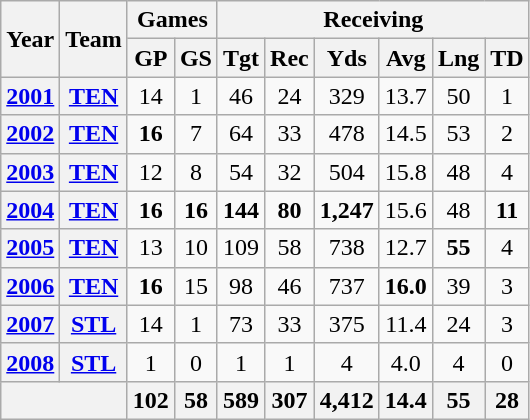<table class="wikitable" style="text-align:center">
<tr>
<th rowspan="2">Year</th>
<th rowspan="2">Team</th>
<th colspan="2">Games</th>
<th colspan="6">Receiving</th>
</tr>
<tr>
<th>GP</th>
<th>GS</th>
<th>Tgt</th>
<th>Rec</th>
<th>Yds</th>
<th>Avg</th>
<th>Lng</th>
<th>TD</th>
</tr>
<tr>
<th><a href='#'>2001</a></th>
<th><a href='#'>TEN</a></th>
<td>14</td>
<td>1</td>
<td>46</td>
<td>24</td>
<td>329</td>
<td>13.7</td>
<td>50</td>
<td>1</td>
</tr>
<tr>
<th><a href='#'>2002</a></th>
<th><a href='#'>TEN</a></th>
<td><strong>16</strong></td>
<td>7</td>
<td>64</td>
<td>33</td>
<td>478</td>
<td>14.5</td>
<td>53</td>
<td>2</td>
</tr>
<tr>
<th><a href='#'>2003</a></th>
<th><a href='#'>TEN</a></th>
<td>12</td>
<td>8</td>
<td>54</td>
<td>32</td>
<td>504</td>
<td>15.8</td>
<td>48</td>
<td>4</td>
</tr>
<tr>
<th><a href='#'>2004</a></th>
<th><a href='#'>TEN</a></th>
<td><strong>16</strong></td>
<td><strong>16</strong></td>
<td><strong>144</strong></td>
<td><strong>80</strong></td>
<td><strong>1,247</strong></td>
<td>15.6</td>
<td>48</td>
<td><strong>11</strong></td>
</tr>
<tr>
<th><a href='#'>2005</a></th>
<th><a href='#'>TEN</a></th>
<td>13</td>
<td>10</td>
<td>109</td>
<td>58</td>
<td>738</td>
<td>12.7</td>
<td><strong>55</strong></td>
<td>4</td>
</tr>
<tr>
<th><a href='#'>2006</a></th>
<th><a href='#'>TEN</a></th>
<td><strong>16</strong></td>
<td>15</td>
<td>98</td>
<td>46</td>
<td>737</td>
<td><strong>16.0</strong></td>
<td>39</td>
<td>3</td>
</tr>
<tr>
<th><a href='#'>2007</a></th>
<th><a href='#'>STL</a></th>
<td>14</td>
<td>1</td>
<td>73</td>
<td>33</td>
<td>375</td>
<td>11.4</td>
<td>24</td>
<td>3</td>
</tr>
<tr>
<th><a href='#'>2008</a></th>
<th><a href='#'>STL</a></th>
<td>1</td>
<td>0</td>
<td>1</td>
<td>1</td>
<td>4</td>
<td>4.0</td>
<td>4</td>
<td>0</td>
</tr>
<tr>
<th colspan="2"></th>
<th>102</th>
<th>58</th>
<th>589</th>
<th>307</th>
<th>4,412</th>
<th>14.4</th>
<th>55</th>
<th>28</th>
</tr>
</table>
